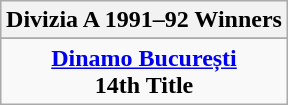<table class="wikitable" style="text-align: center; margin: 0 auto;">
<tr>
<th>Divizia A 1991–92 Winners</th>
</tr>
<tr>
</tr>
<tr>
<td><strong><a href='#'>Dinamo București</a></strong><br><strong>14th Title</strong></td>
</tr>
</table>
